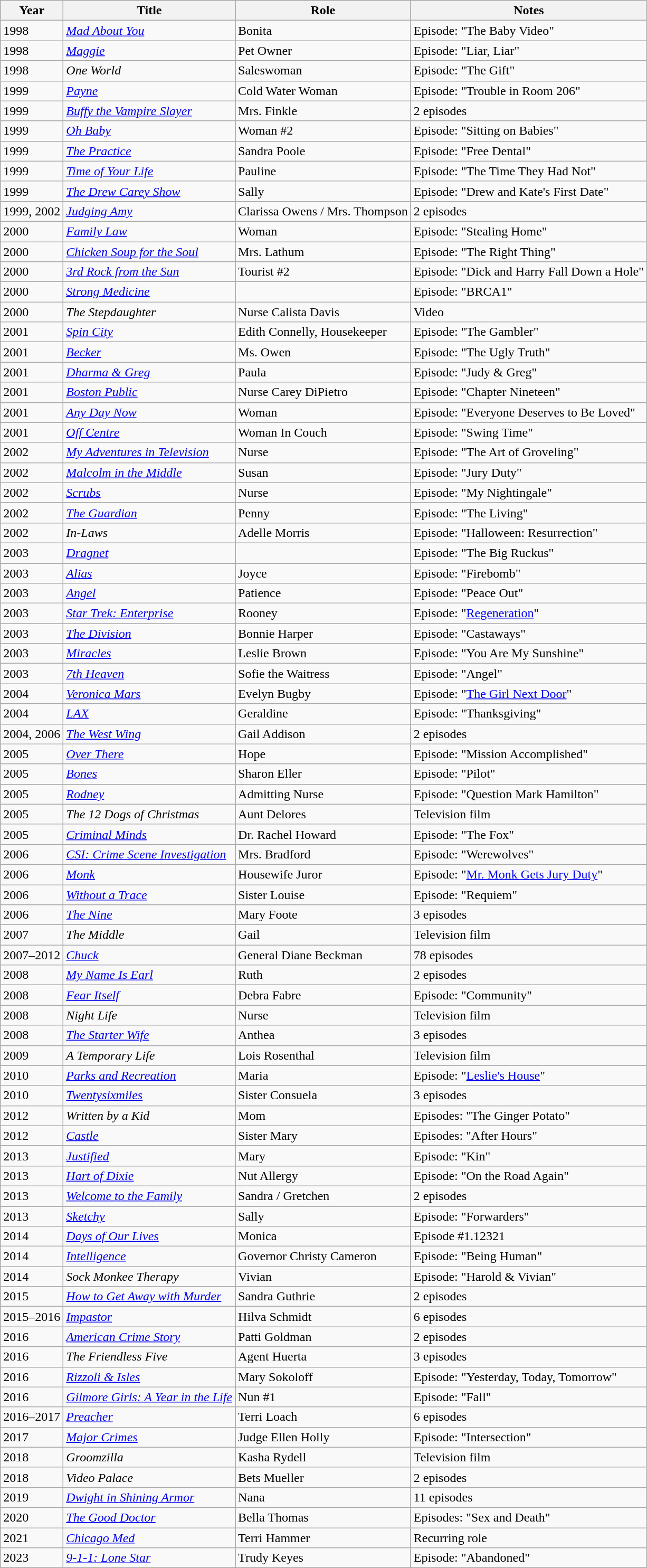<table class="wikitable">
<tr>
<th>Year</th>
<th>Title</th>
<th>Role</th>
<th>Notes</th>
</tr>
<tr>
<td>1998</td>
<td><em><a href='#'>Mad About You</a></em></td>
<td>Bonita</td>
<td>Episode: "The Baby Video"</td>
</tr>
<tr>
<td>1998</td>
<td><a href='#'><em>Maggie</em></a></td>
<td>Pet Owner</td>
<td>Episode: "Liar, Liar"</td>
</tr>
<tr>
<td>1998</td>
<td><em>One World</em></td>
<td>Saleswoman</td>
<td>Episode: "The Gift"</td>
</tr>
<tr>
<td>1999</td>
<td><a href='#'><em>Payne</em></a></td>
<td>Cold Water Woman</td>
<td>Episode: "Trouble in Room 206"</td>
</tr>
<tr>
<td>1999</td>
<td><em><a href='#'>Buffy the Vampire Slayer</a></em></td>
<td>Mrs. Finkle</td>
<td>2 episodes</td>
</tr>
<tr>
<td>1999</td>
<td><a href='#'><em>Oh Baby</em></a></td>
<td>Woman #2</td>
<td>Episode: "Sitting on Babies"</td>
</tr>
<tr>
<td>1999</td>
<td><em><a href='#'>The Practice</a></em></td>
<td>Sandra Poole</td>
<td>Episode: "Free Dental"</td>
</tr>
<tr>
<td>1999</td>
<td><a href='#'><em>Time of Your Life</em></a></td>
<td>Pauline</td>
<td>Episode: "The Time They Had Not"</td>
</tr>
<tr>
<td>1999</td>
<td><em><a href='#'>The Drew Carey Show</a></em></td>
<td>Sally</td>
<td>Episode: "Drew and Kate's First Date"</td>
</tr>
<tr>
<td>1999, 2002</td>
<td><em><a href='#'>Judging Amy</a></em></td>
<td>Clarissa Owens / Mrs. Thompson</td>
<td>2 episodes</td>
</tr>
<tr>
<td>2000</td>
<td><a href='#'><em>Family Law</em></a></td>
<td>Woman</td>
<td>Episode: "Stealing Home"</td>
</tr>
<tr>
<td>2000</td>
<td><em><a href='#'>Chicken Soup for the Soul</a></em></td>
<td>Mrs. Lathum</td>
<td>Episode: "The Right Thing"</td>
</tr>
<tr>
<td>2000</td>
<td><em><a href='#'>3rd Rock from the Sun</a></em></td>
<td>Tourist #2</td>
<td>Episode: "Dick and Harry Fall Down a Hole"</td>
</tr>
<tr>
<td>2000</td>
<td><em><a href='#'>Strong Medicine</a></em></td>
<td></td>
<td>Episode: "BRCA1"</td>
</tr>
<tr>
<td>2000</td>
<td><em>The Stepdaughter</em></td>
<td>Nurse Calista Davis</td>
<td>Video</td>
</tr>
<tr>
<td>2001</td>
<td><em><a href='#'>Spin City</a></em></td>
<td>Edith Connelly, Housekeeper</td>
<td>Episode: "The Gambler"</td>
</tr>
<tr>
<td>2001</td>
<td><a href='#'><em>Becker</em></a></td>
<td>Ms. Owen</td>
<td>Episode: "The Ugly Truth"</td>
</tr>
<tr>
<td>2001</td>
<td><em><a href='#'>Dharma & Greg</a></em></td>
<td>Paula</td>
<td>Episode: "Judy & Greg"</td>
</tr>
<tr>
<td>2001</td>
<td><em><a href='#'>Boston Public</a></em></td>
<td>Nurse Carey DiPietro</td>
<td>Episode: "Chapter Nineteen"</td>
</tr>
<tr>
<td>2001</td>
<td><a href='#'><em>Any Day Now</em></a></td>
<td>Woman</td>
<td>Episode: "Everyone Deserves to Be Loved"</td>
</tr>
<tr>
<td>2001</td>
<td><em><a href='#'>Off Centre</a></em></td>
<td>Woman In Couch</td>
<td>Episode: "Swing Time"</td>
</tr>
<tr>
<td>2002</td>
<td><em><a href='#'>My Adventures in Television</a></em></td>
<td>Nurse</td>
<td>Episode: "The Art of Groveling"</td>
</tr>
<tr>
<td>2002</td>
<td><em><a href='#'>Malcolm in the Middle</a></em></td>
<td>Susan</td>
<td>Episode: "Jury Duty"</td>
</tr>
<tr>
<td>2002</td>
<td><a href='#'><em>Scrubs</em></a></td>
<td>Nurse</td>
<td>Episode: "My Nightingale"</td>
</tr>
<tr>
<td>2002</td>
<td><a href='#'><em>The Guardian</em></a></td>
<td>Penny</td>
<td>Episode: "The Living"</td>
</tr>
<tr>
<td>2002</td>
<td><em>In-Laws</em></td>
<td>Adelle Morris</td>
<td>Episode: "Halloween: Resurrection"</td>
</tr>
<tr>
<td>2003</td>
<td><a href='#'><em>Dragnet</em></a></td>
<td></td>
<td>Episode: "The Big Ruckus"</td>
</tr>
<tr>
<td>2003</td>
<td><a href='#'><em>Alias</em></a></td>
<td>Joyce</td>
<td>Episode: "Firebomb"</td>
</tr>
<tr>
<td>2003</td>
<td><a href='#'><em>Angel</em></a></td>
<td>Patience</td>
<td>Episode: "Peace Out"</td>
</tr>
<tr>
<td>2003</td>
<td><em><a href='#'>Star Trek: Enterprise</a></em></td>
<td>Rooney</td>
<td>Episode: "<a href='#'>Regeneration</a>"</td>
</tr>
<tr>
<td>2003</td>
<td><em><a href='#'>The Division</a></em></td>
<td>Bonnie Harper</td>
<td>Episode: "Castaways"</td>
</tr>
<tr>
<td>2003</td>
<td><a href='#'><em>Miracles</em></a></td>
<td>Leslie Brown</td>
<td>Episode: "You Are My Sunshine"</td>
</tr>
<tr>
<td>2003</td>
<td><a href='#'><em>7th Heaven</em></a></td>
<td>Sofie the Waitress</td>
<td>Episode: "Angel"</td>
</tr>
<tr>
<td>2004</td>
<td><em><a href='#'>Veronica Mars</a></em></td>
<td>Evelyn Bugby</td>
<td>Episode: "<a href='#'>The Girl Next Door</a>"</td>
</tr>
<tr>
<td>2004</td>
<td><a href='#'><em>LAX</em></a></td>
<td>Geraldine</td>
<td>Episode: "Thanksgiving"</td>
</tr>
<tr>
<td>2004, 2006</td>
<td><em><a href='#'>The West Wing</a></em></td>
<td>Gail Addison</td>
<td>2 episodes</td>
</tr>
<tr>
<td>2005</td>
<td><a href='#'><em>Over There</em></a></td>
<td>Hope</td>
<td>Episode: "Mission Accomplished"</td>
</tr>
<tr>
<td>2005</td>
<td><a href='#'><em>Bones</em></a></td>
<td>Sharon Eller</td>
<td>Episode: "Pilot"</td>
</tr>
<tr>
<td>2005</td>
<td><a href='#'><em>Rodney</em></a></td>
<td>Admitting Nurse</td>
<td>Episode: "Question Mark Hamilton"</td>
</tr>
<tr>
<td>2005</td>
<td><em>The 12 Dogs of Christmas</em></td>
<td>Aunt Delores</td>
<td>Television film</td>
</tr>
<tr>
<td>2005</td>
<td><em><a href='#'>Criminal Minds</a></em></td>
<td>Dr. Rachel Howard</td>
<td>Episode: "The Fox"</td>
</tr>
<tr>
<td>2006</td>
<td><em><a href='#'>CSI: Crime Scene Investigation</a></em></td>
<td>Mrs. Bradford</td>
<td>Episode: "Werewolves"</td>
</tr>
<tr>
<td>2006</td>
<td><a href='#'><em>Monk</em></a></td>
<td>Housewife Juror</td>
<td>Episode: "<a href='#'>Mr. Monk Gets Jury Duty</a>"</td>
</tr>
<tr>
<td>2006</td>
<td><em><a href='#'>Without a Trace</a></em></td>
<td>Sister Louise</td>
<td>Episode: "Requiem"</td>
</tr>
<tr>
<td>2006</td>
<td><a href='#'><em>The Nine</em></a></td>
<td>Mary Foote</td>
<td>3 episodes</td>
</tr>
<tr>
<td>2007</td>
<td><em>The Middle</em></td>
<td>Gail</td>
<td>Television film</td>
</tr>
<tr>
<td>2007–2012</td>
<td><a href='#'><em>Chuck</em></a></td>
<td>General Diane Beckman</td>
<td>78 episodes</td>
</tr>
<tr>
<td>2008</td>
<td><em><a href='#'>My Name Is Earl</a></em></td>
<td>Ruth</td>
<td>2 episodes</td>
</tr>
<tr>
<td>2008</td>
<td><a href='#'><em>Fear Itself</em></a></td>
<td>Debra Fabre</td>
<td>Episode: "Community"</td>
</tr>
<tr>
<td>2008</td>
<td><em>Night Life</em></td>
<td>Nurse</td>
<td>Television film</td>
</tr>
<tr>
<td>2008</td>
<td><a href='#'><em>The Starter Wife</em></a></td>
<td>Anthea</td>
<td>3 episodes</td>
</tr>
<tr>
<td>2009</td>
<td><em>A Temporary Life</em></td>
<td>Lois Rosenthal</td>
<td>Television film</td>
</tr>
<tr>
<td>2010</td>
<td><em><a href='#'>Parks and Recreation</a></em></td>
<td>Maria</td>
<td>Episode: "<a href='#'>Leslie's House</a>"</td>
</tr>
<tr>
<td>2010</td>
<td><em><a href='#'>Twentysixmiles</a></em></td>
<td>Sister Consuela</td>
<td>3 episodes</td>
</tr>
<tr>
<td>2012</td>
<td><em>Written by a Kid</em></td>
<td>Mom</td>
<td>Episodes: "The Ginger Potato"</td>
</tr>
<tr>
<td>2012</td>
<td><a href='#'><em>Castle</em></a></td>
<td>Sister Mary</td>
<td>Episodes: "After Hours"</td>
</tr>
<tr>
<td>2013</td>
<td><a href='#'><em>Justified</em></a></td>
<td>Mary</td>
<td>Episode: "Kin"</td>
</tr>
<tr>
<td>2013</td>
<td><em><a href='#'>Hart of Dixie</a></em></td>
<td>Nut Allergy</td>
<td>Episode: "On the Road Again"</td>
</tr>
<tr>
<td>2013</td>
<td><a href='#'><em>Welcome to the Family</em></a></td>
<td>Sandra / Gretchen</td>
<td>2 episodes</td>
</tr>
<tr>
<td>2013</td>
<td><a href='#'><em>Sketchy</em></a></td>
<td>Sally</td>
<td>Episode: "Forwarders"</td>
</tr>
<tr>
<td>2014</td>
<td><em><a href='#'>Days of Our Lives</a></em></td>
<td>Monica</td>
<td>Episode #1.12321</td>
</tr>
<tr>
<td>2014</td>
<td><a href='#'><em>Intelligence</em></a></td>
<td>Governor Christy Cameron</td>
<td>Episode: "Being Human"</td>
</tr>
<tr>
<td>2014</td>
<td><em>Sock Monkee Therapy</em></td>
<td>Vivian</td>
<td>Episode: "Harold & Vivian"</td>
</tr>
<tr>
<td>2015</td>
<td><em><a href='#'>How to Get Away with Murder</a></em></td>
<td>Sandra Guthrie</td>
<td>2 episodes</td>
</tr>
<tr>
<td>2015–2016</td>
<td><em><a href='#'>Impastor</a></em></td>
<td>Hilva Schmidt</td>
<td>6 episodes</td>
</tr>
<tr>
<td>2016</td>
<td><em><a href='#'>American Crime Story</a></em></td>
<td>Patti Goldman</td>
<td>2 episodes</td>
</tr>
<tr>
<td>2016</td>
<td><em>The Friendless Five</em></td>
<td>Agent Huerta</td>
<td>3 episodes</td>
</tr>
<tr>
<td>2016</td>
<td><em><a href='#'>Rizzoli & Isles</a></em></td>
<td>Mary Sokoloff</td>
<td>Episode: "Yesterday, Today, Tomorrow"</td>
</tr>
<tr>
<td>2016</td>
<td><em><a href='#'>Gilmore Girls: A Year in the Life</a></em></td>
<td>Nun #1</td>
<td>Episode: "Fall"</td>
</tr>
<tr>
<td>2016–2017</td>
<td><a href='#'><em>Preacher</em></a></td>
<td>Terri Loach</td>
<td>6 episodes</td>
</tr>
<tr>
<td>2017</td>
<td><a href='#'><em>Major Crimes</em></a></td>
<td>Judge Ellen Holly</td>
<td>Episode: "Intersection"</td>
</tr>
<tr>
<td>2018</td>
<td><em>Groomzilla</em></td>
<td>Kasha Rydell</td>
<td>Television film</td>
</tr>
<tr>
<td>2018</td>
<td><em>Video Palace</em></td>
<td>Bets Mueller</td>
<td>2 episodes</td>
</tr>
<tr>
<td>2019</td>
<td><em><a href='#'>Dwight in Shining Armor</a></em></td>
<td>Nana</td>
<td>11 episodes</td>
</tr>
<tr>
<td>2020</td>
<td><a href='#'><em>The Good Doctor</em></a></td>
<td>Bella Thomas</td>
<td>Episodes: "Sex and Death"</td>
</tr>
<tr>
<td>2021</td>
<td><em><a href='#'>Chicago Med</a></em></td>
<td>Terri Hammer</td>
<td>Recurring role</td>
</tr>
<tr>
<td>2023</td>
<td><em><a href='#'>9-1-1: Lone Star</a></em></td>
<td>Trudy Keyes</td>
<td>Episode: "Abandoned"</td>
</tr>
</table>
